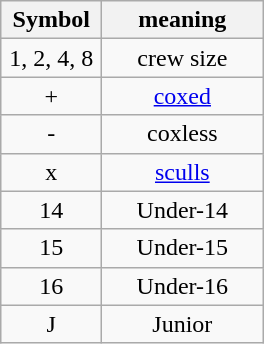<table class="wikitable" style="text-align:center">
<tr>
<th width=60>Symbol</th>
<th width=100>meaning</th>
</tr>
<tr>
<td>1, 2, 4, 8</td>
<td>crew size</td>
</tr>
<tr>
<td>+</td>
<td><a href='#'>coxed</a></td>
</tr>
<tr>
<td>-</td>
<td>coxless</td>
</tr>
<tr>
<td>x</td>
<td><a href='#'>sculls</a></td>
</tr>
<tr>
<td>14</td>
<td>Under-14</td>
</tr>
<tr>
<td>15</td>
<td>Under-15</td>
</tr>
<tr>
<td>16</td>
<td>Under-16</td>
</tr>
<tr>
<td>J</td>
<td>Junior</td>
</tr>
</table>
